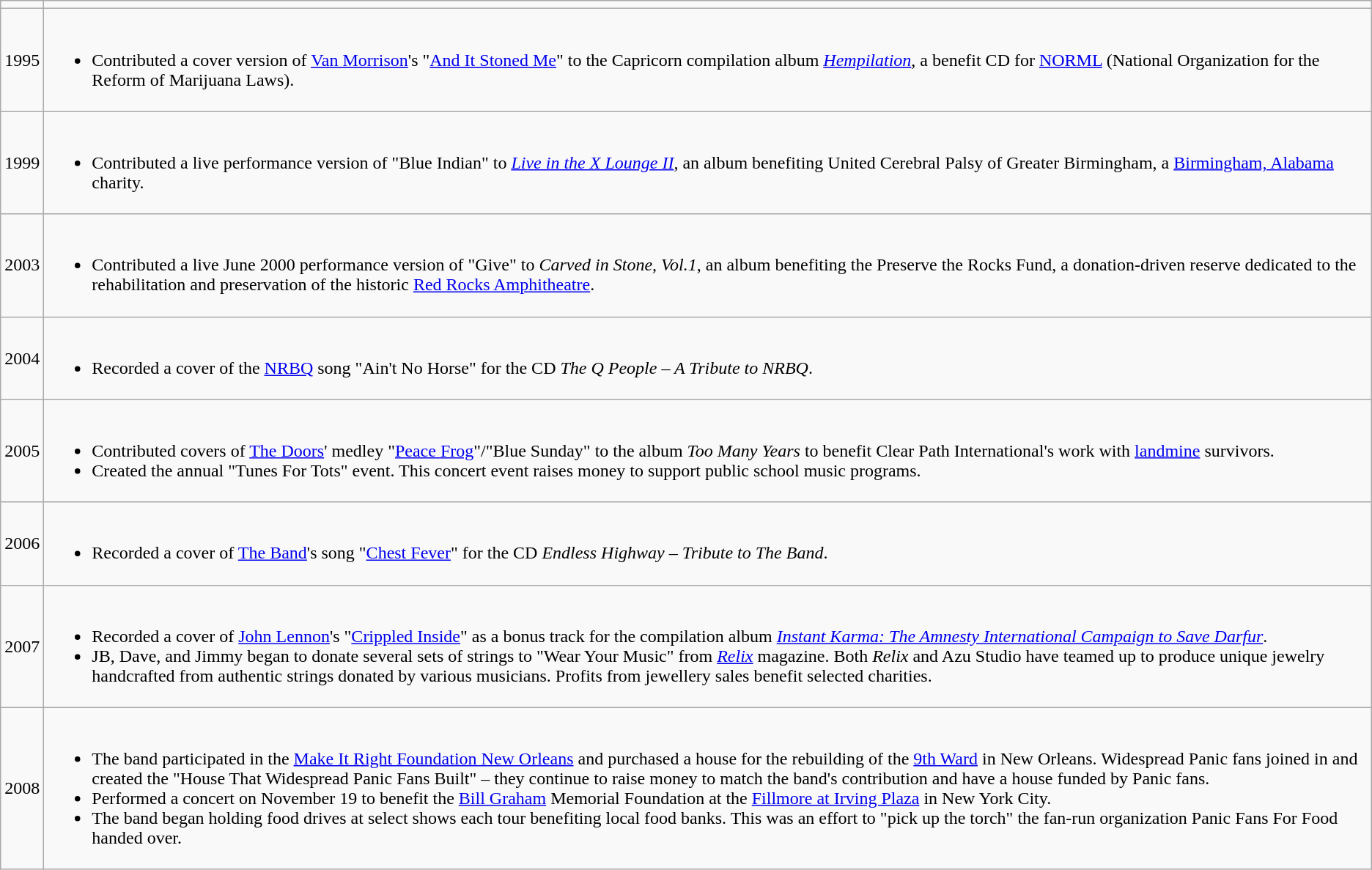<table class="wikitable">
<tr>
<td></td>
<td></td>
</tr>
<tr>
<td>1995</td>
<td><br><ul><li>Contributed a cover version of <a href='#'>Van Morrison</a>'s "<a href='#'>And It Stoned Me</a>" to the Capricorn compilation album <em><a href='#'>Hempilation</a></em>, a benefit CD for <a href='#'>NORML</a> (National Organization for the Reform of Marijuana Laws).</li></ul></td>
</tr>
<tr>
<td>1999</td>
<td><br><ul><li>Contributed a live performance version of "Blue Indian" to <em><a href='#'>Live in the X Lounge II</a></em>, an album benefiting United Cerebral Palsy of Greater Birmingham, a <a href='#'>Birmingham, Alabama</a> charity.</li></ul></td>
</tr>
<tr>
<td>2003</td>
<td><br><ul><li>Contributed a live June 2000 performance version of "Give" to <em>Carved in Stone, Vol.1</em>, an album benefiting the Preserve the Rocks Fund, a donation-driven reserve dedicated to the rehabilitation and preservation of the historic <a href='#'>Red Rocks Amphitheatre</a>.</li></ul></td>
</tr>
<tr>
<td>2004</td>
<td><br><ul><li>Recorded a cover of the <a href='#'>NRBQ</a> song "Ain't No Horse" for the CD <em>The Q People – A Tribute to NRBQ</em>.</li></ul></td>
</tr>
<tr>
<td>2005</td>
<td><br><ul><li>Contributed covers of <a href='#'>The Doors</a>' medley "<a href='#'>Peace Frog</a>"/"Blue Sunday" to the album <em>Too Many Years</em> to benefit Clear Path International's work with <a href='#'>landmine</a> survivors.</li><li>Created the annual "Tunes For Tots" event. This concert event raises money to support public school music programs.</li></ul></td>
</tr>
<tr>
<td>2006</td>
<td><br><ul><li>Recorded a cover of <a href='#'>The Band</a>'s song "<a href='#'>Chest Fever</a>" for the CD <em>Endless Highway – Tribute to The Band</em>.</li></ul></td>
</tr>
<tr>
<td>2007</td>
<td><br><ul><li>Recorded a cover of <a href='#'>John Lennon</a>'s "<a href='#'>Crippled Inside</a>" as a bonus track for the compilation album <em><a href='#'>Instant Karma: The Amnesty International Campaign to Save Darfur</a></em>.</li><li>JB, Dave, and Jimmy began to donate several sets of strings to "Wear Your Music" from <em><a href='#'>Relix</a></em> magazine. Both <em>Relix</em> and Azu Studio have teamed up to produce unique jewelry handcrafted from authentic strings donated by various musicians. Profits from jewellery sales benefit selected charities.</li></ul></td>
</tr>
<tr>
<td>2008</td>
<td><br><ul><li>The band participated in the <a href='#'>Make It Right Foundation New Orleans</a> and purchased a house for the rebuilding of the <a href='#'>9th Ward</a> in New Orleans. Widespread Panic fans joined in and created the "House That Widespread Panic Fans Built" – they continue to raise money to match the band's contribution and have a house funded by Panic fans.</li><li>Performed a concert on November 19 to benefit the <a href='#'>Bill Graham</a> Memorial Foundation at the <a href='#'>Fillmore at Irving Plaza</a> in New York City.</li><li>The band began holding food drives at select shows each tour benefiting local food banks. This was an effort to "pick up the torch" the fan-run organization Panic Fans For Food handed over.</li></ul></td>
</tr>
</table>
